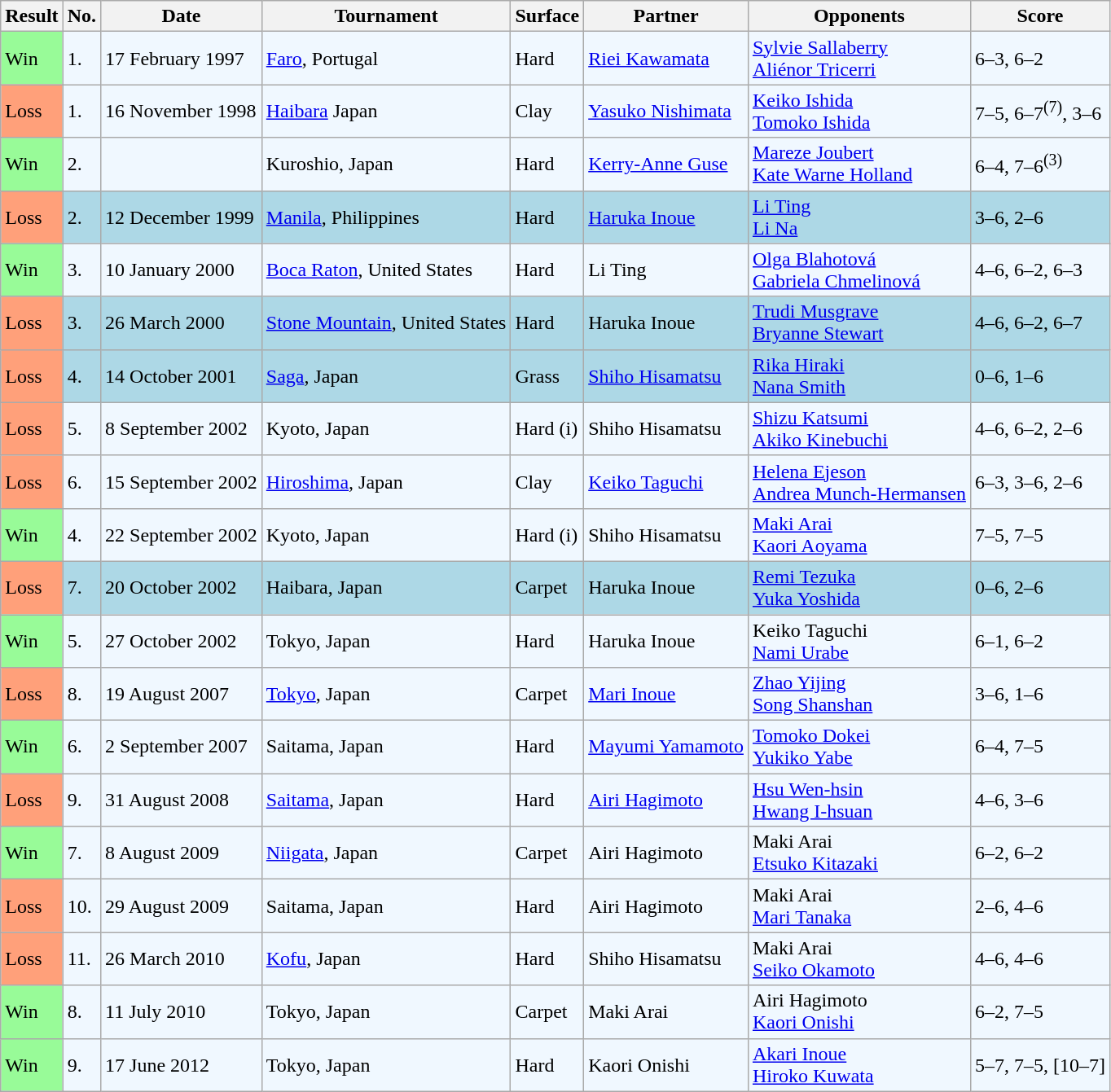<table class="sortable wikitable">
<tr>
<th>Result</th>
<th>No.</th>
<th>Date</th>
<th>Tournament</th>
<th>Surface</th>
<th>Partner</th>
<th>Opponents</th>
<th class="unsortable">Score</th>
</tr>
<tr style="background:#f0f8ff;">
<td style="background:#98fb98;">Win</td>
<td>1.</td>
<td>17 February 1997</td>
<td><a href='#'>Faro</a>, Portugal</td>
<td>Hard</td>
<td> <a href='#'>Riei Kawamata</a></td>
<td> <a href='#'>Sylvie Sallaberry</a> <br>  <a href='#'>Aliénor Tricerri</a></td>
<td>6–3, 6–2</td>
</tr>
<tr bgcolor="#f0f8ff">
<td style="background:#ffa07a;">Loss</td>
<td>1.</td>
<td>16 November 1998</td>
<td><a href='#'>Haibara</a> Japan</td>
<td>Clay</td>
<td> <a href='#'>Yasuko Nishimata</a></td>
<td> <a href='#'>Keiko Ishida</a><br> <a href='#'>Tomoko Ishida</a></td>
<td>7–5, 6–7<sup>(7)</sup>, 3–6</td>
</tr>
<tr bgcolor=#f0f8ff>
<td style="background:#98fb98;">Win</td>
<td>2.</td>
<td></td>
<td>Kuroshio, Japan</td>
<td>Hard</td>
<td> <a href='#'>Kerry-Anne Guse</a></td>
<td> <a href='#'>Mareze Joubert</a> <br>  <a href='#'>Kate Warne Holland</a></td>
<td>6–4, 7–6<sup>(3)</sup></td>
</tr>
<tr style="background:lightblue;">
<td style="background:#ffa07a;">Loss</td>
<td>2.</td>
<td>12 December 1999</td>
<td><a href='#'>Manila</a>, Philippines</td>
<td>Hard</td>
<td> <a href='#'>Haruka Inoue</a></td>
<td> <a href='#'>Li Ting</a> <br>  <a href='#'>Li Na</a></td>
<td>3–6, 2–6</td>
</tr>
<tr style="background:#f0f8ff;">
<td style="background:#98fb98;">Win</td>
<td>3.</td>
<td>10 January 2000</td>
<td><a href='#'>Boca Raton</a>, United States</td>
<td>Hard</td>
<td> Li Ting</td>
<td> <a href='#'>Olga Blahotová</a> <br>  <a href='#'>Gabriela Chmelinová</a></td>
<td>4–6, 6–2, 6–3</td>
</tr>
<tr style="background:lightblue;">
<td style="background:#ffa07a;">Loss</td>
<td>3.</td>
<td>26 March 2000</td>
<td><a href='#'>Stone Mountain</a>, United States</td>
<td>Hard</td>
<td> Haruka Inoue</td>
<td> <a href='#'>Trudi Musgrave</a> <br>  <a href='#'>Bryanne Stewart</a></td>
<td>4–6, 6–2, 6–7</td>
</tr>
<tr style="background:lightblue;">
<td style="background:#ffa07a;">Loss</td>
<td>4.</td>
<td>14 October 2001</td>
<td><a href='#'>Saga</a>, Japan</td>
<td>Grass</td>
<td> <a href='#'>Shiho Hisamatsu</a></td>
<td> <a href='#'>Rika Hiraki</a> <br>  <a href='#'>Nana Smith</a></td>
<td>0–6, 1–6</td>
</tr>
<tr style="background:#f0f8ff;">
<td style="background:#ffa07a;">Loss</td>
<td>5.</td>
<td>8 September 2002</td>
<td>Kyoto, Japan</td>
<td>Hard (i)</td>
<td> Shiho Hisamatsu</td>
<td> <a href='#'>Shizu Katsumi</a> <br>  <a href='#'>Akiko Kinebuchi</a></td>
<td>4–6, 6–2, 2–6</td>
</tr>
<tr style="background:#f0f8ff;">
<td style="background:#ffa07a;">Loss</td>
<td>6.</td>
<td>15 September 2002</td>
<td><a href='#'>Hiroshima</a>, Japan</td>
<td>Clay</td>
<td> <a href='#'>Keiko Taguchi</a></td>
<td> <a href='#'>Helena Ejeson</a> <br>  <a href='#'>Andrea Munch-Hermansen</a></td>
<td>6–3, 3–6, 2–6</td>
</tr>
<tr style="background:#f0f8ff;">
<td style="background:#98fb98;">Win</td>
<td>4.</td>
<td>22 September 2002</td>
<td>Kyoto, Japan</td>
<td>Hard (i)</td>
<td> Shiho Hisamatsu</td>
<td> <a href='#'>Maki Arai</a> <br>  <a href='#'>Kaori Aoyama</a></td>
<td>7–5, 7–5</td>
</tr>
<tr style="background:lightblue;">
<td style="background:#ffa07a;">Loss</td>
<td>7.</td>
<td>20 October 2002</td>
<td>Haibara, Japan</td>
<td>Carpet</td>
<td> Haruka Inoue</td>
<td> <a href='#'>Remi Tezuka</a> <br>  <a href='#'>Yuka Yoshida</a></td>
<td>0–6, 2–6</td>
</tr>
<tr style="background:#f0f8ff;">
<td style="background:#98fb98;">Win</td>
<td>5.</td>
<td>27 October 2002</td>
<td>Tokyo, Japan</td>
<td>Hard</td>
<td> Haruka Inoue</td>
<td> Keiko Taguchi <br>  <a href='#'>Nami Urabe</a></td>
<td>6–1, 6–2</td>
</tr>
<tr style="background:#f0f8ff;">
<td style="background:#ffa07a;">Loss</td>
<td>8.</td>
<td>19 August 2007</td>
<td><a href='#'>Tokyo</a>, Japan</td>
<td>Carpet</td>
<td> <a href='#'>Mari Inoue</a></td>
<td> <a href='#'>Zhao Yijing</a> <br>  <a href='#'>Song Shanshan</a></td>
<td>3–6, 1–6</td>
</tr>
<tr style="background:#f0f8ff;">
<td style="background:#98fb98;">Win</td>
<td>6.</td>
<td>2 September 2007</td>
<td>Saitama, Japan</td>
<td>Hard</td>
<td> <a href='#'>Mayumi Yamamoto</a></td>
<td> <a href='#'>Tomoko Dokei</a> <br>  <a href='#'>Yukiko Yabe</a></td>
<td>6–4, 7–5</td>
</tr>
<tr style="background:#f0f8ff;">
<td style="background:#ffa07a;">Loss</td>
<td>9.</td>
<td>31 August 2008</td>
<td><a href='#'>Saitama</a>, Japan</td>
<td>Hard</td>
<td> <a href='#'>Airi Hagimoto</a></td>
<td> <a href='#'>Hsu Wen-hsin</a> <br>  <a href='#'>Hwang I-hsuan</a></td>
<td>4–6, 3–6</td>
</tr>
<tr bgcolor="#f0f8ff">
<td style="background:#98fb98;">Win</td>
<td>7.</td>
<td>8 August 2009</td>
<td><a href='#'>Niigata</a>, Japan</td>
<td>Carpet</td>
<td> Airi Hagimoto</td>
<td> Maki Arai<br> <a href='#'>Etsuko Kitazaki</a></td>
<td>6–2, 6–2</td>
</tr>
<tr bgcolor="#f0f8ff">
<td style="background:#ffa07a;">Loss</td>
<td>10.</td>
<td>29 August 2009</td>
<td>Saitama, Japan</td>
<td>Hard</td>
<td> Airi Hagimoto</td>
<td> Maki Arai<br> <a href='#'>Mari Tanaka</a></td>
<td>2–6, 4–6</td>
</tr>
<tr style="background:#f0f8ff;">
<td style="background:#ffa07a;">Loss</td>
<td>11.</td>
<td>26 March 2010</td>
<td><a href='#'>Kofu</a>, Japan</td>
<td>Hard</td>
<td> Shiho Hisamatsu</td>
<td> Maki Arai <br>  <a href='#'>Seiko Okamoto</a></td>
<td>4–6, 4–6</td>
</tr>
<tr bgcolor="#f0f8ff">
<td style="background:#98fb98;">Win</td>
<td>8.</td>
<td>11 July 2010</td>
<td>Tokyo, Japan</td>
<td>Carpet</td>
<td> Maki Arai</td>
<td> Airi Hagimoto<br> <a href='#'>Kaori Onishi</a></td>
<td>6–2, 7–5</td>
</tr>
<tr style="background:#f0f8ff;">
<td style="background:#98fb98;">Win</td>
<td>9.</td>
<td>17 June 2012</td>
<td>Tokyo, Japan</td>
<td>Hard</td>
<td> Kaori Onishi</td>
<td> <a href='#'>Akari Inoue</a> <br>  <a href='#'>Hiroko Kuwata</a></td>
<td>5–7, 7–5, [10–7]</td>
</tr>
</table>
